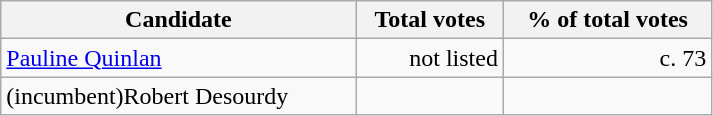<table class="wikitable" width="475">
<tr>
<th align="left">Candidate</th>
<th align="right">Total votes</th>
<th align="right">% of total votes</th>
</tr>
<tr>
<td align="left"><a href='#'>Pauline Quinlan</a></td>
<td align="right">not listed</td>
<td align="right">c. 73</td>
</tr>
<tr>
<td align="left">(incumbent)Robert Desourdy</td>
<td align="right"></td>
<td align="right"></td>
</tr>
</table>
